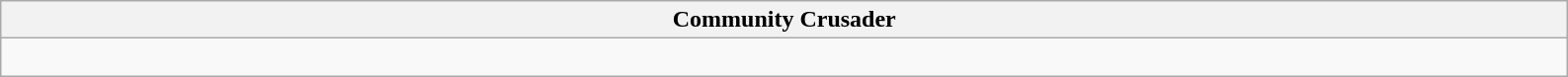<table class="wikitable">
<tr>
<th colspan="2" style="width:1050px;">Community Crusader</th>
</tr>
<tr>
<td colspan="2" valign="center"><br>



</td>
</tr>
</table>
